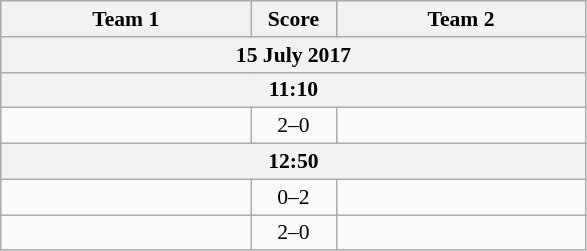<table class="wikitable" style="text-align: center; font-size:90% ">
<tr>
<th align="right" width="160">Team 1</th>
<th width="50">Score</th>
<th align="left" width="160">Team 2</th>
</tr>
<tr>
<th colspan=3>15 July 2017</th>
</tr>
<tr>
<th colspan=3>11:10</th>
</tr>
<tr>
<td align=right></td>
<td align=center>2–0</td>
<td align=left></td>
</tr>
<tr>
<th colspan=3>12:50</th>
</tr>
<tr>
<td align=right></td>
<td align=center>0–2</td>
<td align=left></td>
</tr>
<tr>
<td align=right></td>
<td align=center>2–0</td>
<td align=left></td>
</tr>
</table>
